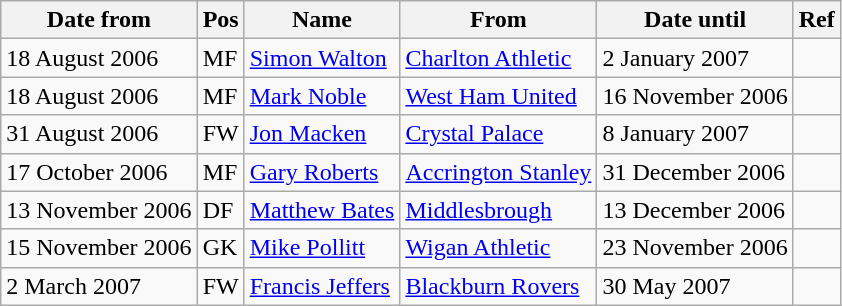<table class="wikitable">
<tr>
<th>Date from</th>
<th>Pos</th>
<th>Name</th>
<th>From</th>
<th>Date until</th>
<th>Ref</th>
</tr>
<tr>
<td>18 August 2006</td>
<td>MF</td>
<td> <a href='#'>Simon Walton</a></td>
<td> <a href='#'>Charlton Athletic</a></td>
<td>2 January 2007</td>
<td></td>
</tr>
<tr>
<td>18 August 2006</td>
<td>MF</td>
<td> <a href='#'>Mark Noble</a></td>
<td> <a href='#'>West Ham United</a></td>
<td>16 November 2006</td>
<td></td>
</tr>
<tr>
<td>31 August 2006</td>
<td>FW</td>
<td> <a href='#'>Jon Macken</a></td>
<td> <a href='#'>Crystal Palace</a></td>
<td>8 January 2007</td>
<td></td>
</tr>
<tr>
<td>17 October 2006</td>
<td>MF</td>
<td> <a href='#'>Gary Roberts</a></td>
<td> <a href='#'>Accrington Stanley</a></td>
<td>31 December 2006</td>
<td></td>
</tr>
<tr>
<td>13 November 2006</td>
<td>DF</td>
<td> <a href='#'>Matthew Bates</a></td>
<td> <a href='#'>Middlesbrough</a></td>
<td>13 December 2006</td>
<td></td>
</tr>
<tr>
<td>15 November 2006</td>
<td>GK</td>
<td> <a href='#'>Mike Pollitt</a></td>
<td> <a href='#'>Wigan Athletic</a></td>
<td>23 November 2006</td>
<td></td>
</tr>
<tr>
<td>2 March 2007</td>
<td>FW</td>
<td> <a href='#'>Francis Jeffers</a></td>
<td> <a href='#'>Blackburn Rovers</a></td>
<td>30 May 2007</td>
<td></td>
</tr>
</table>
